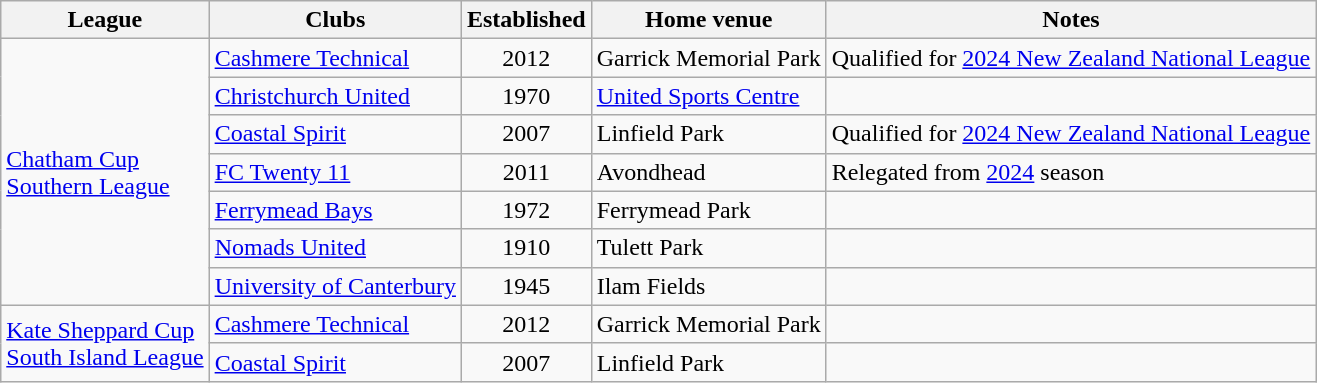<table class="wikitable sortable">
<tr>
<th>League</th>
<th>Clubs</th>
<th>Established</th>
<th>Home venue</th>
<th>Notes</th>
</tr>
<tr>
<td rowspan=7><a href='#'>Chatham Cup</a><br><a href='#'>Southern League</a></td>
<td><a href='#'>Cashmere Technical</a></td>
<td style="text-align:center;">2012</td>
<td>Garrick Memorial Park</td>
<td>Qualified for <a href='#'>2024 New Zealand National League</a></td>
</tr>
<tr>
<td><a href='#'>Christchurch United</a></td>
<td style="text-align:center;">1970</td>
<td><a href='#'>United Sports Centre</a></td>
<td></td>
</tr>
<tr>
<td><a href='#'>Coastal Spirit</a></td>
<td style="text-align:center;">2007</td>
<td>Linfield Park</td>
<td>Qualified for <a href='#'>2024 New Zealand National League</a></td>
</tr>
<tr>
<td><a href='#'>FC Twenty 11</a></td>
<td style="text-align:center;">2011</td>
<td>Avondhead</td>
<td>Relegated from <a href='#'>2024</a> season</td>
</tr>
<tr>
<td><a href='#'>Ferrymead Bays</a></td>
<td style="text-align:center;">1972</td>
<td>Ferrymead Park</td>
<td></td>
</tr>
<tr>
<td><a href='#'>Nomads United</a></td>
<td style="text-align:center;">1910</td>
<td>Tulett Park</td>
<td></td>
</tr>
<tr>
<td><a href='#'>University of Canterbury</a></td>
<td style="text-align:center;">1945</td>
<td>Ilam Fields</td>
<td></td>
</tr>
<tr>
<td rowspan=2><a href='#'>Kate Sheppard Cup</a><br><a href='#'>South Island League</a></td>
<td><a href='#'>Cashmere Technical</a></td>
<td style="text-align:center;">2012</td>
<td>Garrick Memorial Park</td>
<td></td>
</tr>
<tr>
<td><a href='#'>Coastal Spirit</a></td>
<td style="text-align:center;">2007</td>
<td>Linfield Park</td>
<td></td>
</tr>
</table>
